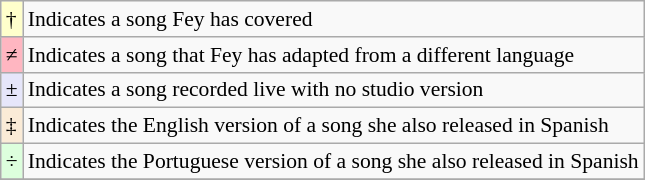<table class="wikitable" style="font-size:90%;">
<tr>
<td style="background-color:#FFFFCC">†</td>
<td>Indicates a song Fey has covered</td>
</tr>
<tr>
<td style="background-color:#FFB6C1">≠</td>
<td>Indicates a song that Fey has adapted from a different language</td>
</tr>
<tr>
<td style="background-color:#E6E6FA">±</td>
<td>Indicates a song recorded live with no studio version</td>
</tr>
<tr>
<td style="background-color:#FAEBD7">‡</td>
<td>Indicates the English version of a song she also released in Spanish</td>
</tr>
<tr>
<td style="background-color:#DDFFDD">÷</td>
<td>Indicates the Portuguese version of a song she also released in Spanish</td>
</tr>
<tr>
</tr>
</table>
